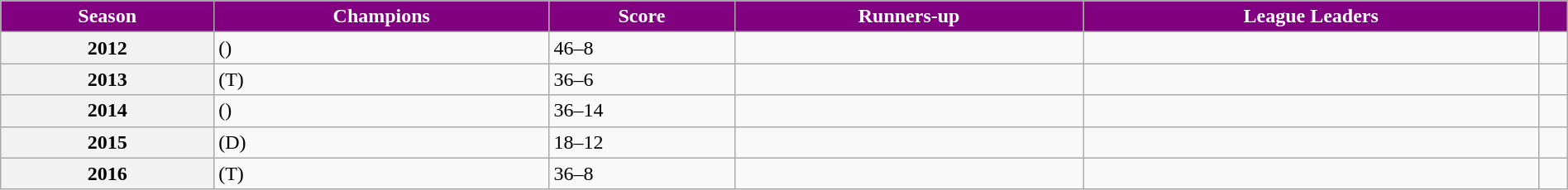<table class="wikitable defaultleft col3center" style="width:100%">
<tr>
<th style="color:white; background:purple" "width:19%;">Season</th>
<th style="color:white; background:purple" "width:19%;">Champions</th>
<th style="color:white; background:purple" "width:7%;">Score</th>
<th style="color:white; background:purple" "width:19%;">Runners-up</th>
<th style="color:white; background:purple" "width:19%;">League Leaders</th>
<th style="color:white; background:purple" "width:7%;"></th>
</tr>
<tr>
<th scope=row>2012</th>
<td><strong></strong> ()</td>
<td>46–8</td>
<td></td>
<td></td>
<td></td>
</tr>
<tr>
<th scope=row>2013</th>
<td><strong></strong> (T)</td>
<td>36–6</td>
<td></td>
<td></td>
<td></td>
</tr>
<tr>
<th scope=row>2014</th>
<td><strong></strong> ()</td>
<td>36–14</td>
<td></td>
<td></td>
<td></td>
</tr>
<tr>
<th scope=row>2015</th>
<td><strong></strong> (D)</td>
<td>18–12</td>
<td></td>
<td></td>
<td></td>
</tr>
<tr>
<th scope=row>2016</th>
<td><strong></strong> (T)</td>
<td>36–8</td>
<td></td>
<td></td>
<td></td>
</tr>
</table>
